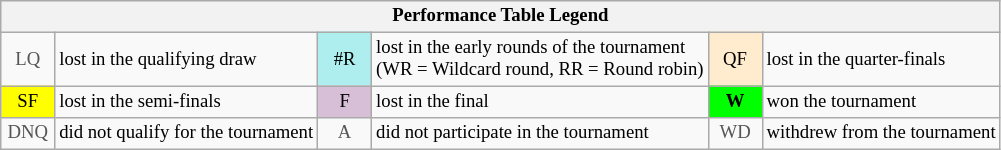<table class="wikitable" style="font-size:78%;">
<tr bgcolor="#efefef">
<th colspan="6">Performance Table Legend</th>
</tr>
<tr>
<td align="center" style="color:#555555;" width="30">LQ</td>
<td>lost in the qualifying draw</td>
<td align="center" style="background:#afeeee;">#R</td>
<td>lost in the early rounds of the tournament<br>(WR = Wildcard round, RR = Round robin)</td>
<td align="center" style="background:#ffebcd;">QF</td>
<td>lost in the quarter-finals</td>
</tr>
<tr>
<td align="center" style="background:yellow;">SF</td>
<td>lost in the semi-finals</td>
<td align="center" style="background:#D8BFD8;">F</td>
<td>lost in the final</td>
<td align="center" style="background:#00ff00;"><strong>W</strong></td>
<td>won the tournament</td>
</tr>
<tr>
<td align="center" style="color:#555555;" width="30">DNQ</td>
<td>did not qualify for the tournament</td>
<td align="center" style="color:#555555;" width="30">A</td>
<td>did not participate in the tournament</td>
<td align="center" style="color:#555555;" width="30">WD</td>
<td>withdrew from the tournament</td>
</tr>
</table>
